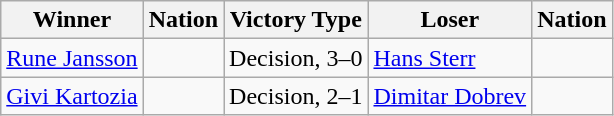<table class="wikitable sortable" style="text-align:left;">
<tr>
<th>Winner</th>
<th>Nation</th>
<th>Victory Type</th>
<th>Loser</th>
<th>Nation</th>
</tr>
<tr>
<td><a href='#'>Rune Jansson</a></td>
<td></td>
<td>Decision, 3–0</td>
<td><a href='#'>Hans Sterr</a></td>
<td></td>
</tr>
<tr>
<td><a href='#'>Givi Kartozia</a></td>
<td></td>
<td>Decision, 2–1</td>
<td><a href='#'>Dimitar Dobrev</a></td>
<td></td>
</tr>
</table>
